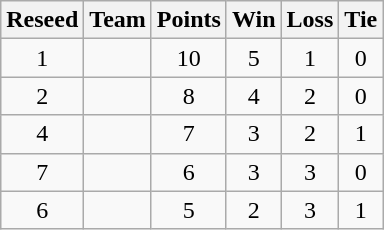<table class=wikitable style=text-align:center>
<tr>
<th>Reseed</th>
<th>Team</th>
<th>Points</th>
<th>Win</th>
<th>Loss</th>
<th>Tie</th>
</tr>
<tr>
<td>1</td>
<td align=left></td>
<td>10</td>
<td>5</td>
<td>1</td>
<td>0</td>
</tr>
<tr>
<td>2</td>
<td align=left></td>
<td>8</td>
<td>4</td>
<td>2</td>
<td>0</td>
</tr>
<tr>
<td>4</td>
<td align=left></td>
<td>7</td>
<td>3</td>
<td>2</td>
<td>1</td>
</tr>
<tr>
<td>7</td>
<td align=left></td>
<td>6</td>
<td>3</td>
<td>3</td>
<td>0</td>
</tr>
<tr>
<td>6</td>
<td align=left></td>
<td>5</td>
<td>2</td>
<td>3</td>
<td>1</td>
</tr>
</table>
